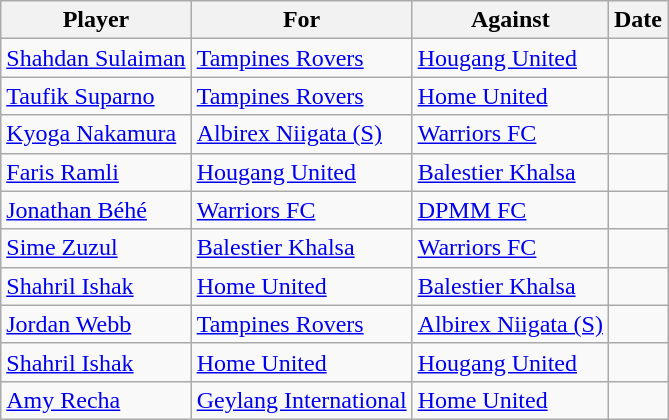<table class="wikitable">
<tr>
<th>Player</th>
<th>For</th>
<th>Against</th>
<th>Date</th>
</tr>
<tr>
<td> <a href='#'>Shahdan Sulaiman</a></td>
<td><a href='#'>Tampines Rovers</a></td>
<td><a href='#'>Hougang United</a></td>
<td></td>
</tr>
<tr>
<td> <a href='#'>Taufik Suparno</a></td>
<td><a href='#'>Tampines Rovers</a></td>
<td><a href='#'>Home United</a></td>
<td></td>
</tr>
<tr>
<td> <a href='#'>Kyoga Nakamura</a></td>
<td><a href='#'>Albirex Niigata (S)</a></td>
<td><a href='#'>Warriors FC</a></td>
<td></td>
</tr>
<tr>
<td> <a href='#'>Faris Ramli</a></td>
<td><a href='#'>Hougang United</a></td>
<td><a href='#'>Balestier Khalsa</a></td>
<td></td>
</tr>
<tr>
<td> <a href='#'>Jonathan Béhé</a></td>
<td><a href='#'>Warriors FC</a></td>
<td><a href='#'>DPMM FC</a></td>
<td></td>
</tr>
<tr>
<td> <a href='#'>Sime Zuzul</a></td>
<td><a href='#'>Balestier Khalsa</a></td>
<td><a href='#'>Warriors FC</a></td>
<td></td>
</tr>
<tr>
<td> <a href='#'>Shahril Ishak</a></td>
<td><a href='#'>Home United</a></td>
<td><a href='#'>Balestier Khalsa</a></td>
<td></td>
</tr>
<tr>
<td> <a href='#'>Jordan Webb</a></td>
<td><a href='#'>Tampines Rovers</a></td>
<td><a href='#'>Albirex Niigata (S)</a></td>
<td></td>
</tr>
<tr>
<td> <a href='#'>Shahril Ishak</a></td>
<td><a href='#'>Home United</a></td>
<td><a href='#'>Hougang United</a></td>
<td></td>
</tr>
<tr>
<td> <a href='#'>Amy Recha</a></td>
<td><a href='#'>Geylang International</a></td>
<td><a href='#'>Home United</a></td>
<td></td>
</tr>
</table>
